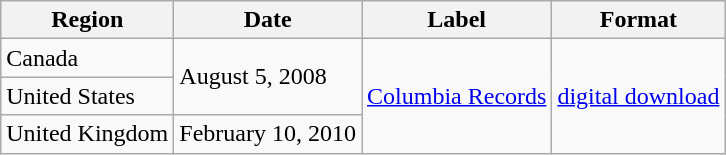<table class="wikitable plainrowheaders">
<tr>
<th scope="col">Region</th>
<th scope="col">Date</th>
<th scope="col">Label</th>
<th scope="col">Format</th>
</tr>
<tr>
<td>Canada</td>
<td rowspan="2">August 5, 2008</td>
<td rowspan="3"><a href='#'>Columbia Records</a></td>
<td rowspan="3"><a href='#'>digital download</a></td>
</tr>
<tr>
<td>United States</td>
</tr>
<tr>
<td>United Kingdom</td>
<td>February 10, 2010</td>
</tr>
</table>
